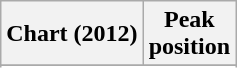<table class="wikitable sortable plainrowheaders" style="text-align:center">
<tr>
<th scope="col">Chart (2012)</th>
<th scope="col">Peak<br> position</th>
</tr>
<tr>
</tr>
<tr>
</tr>
<tr>
</tr>
</table>
